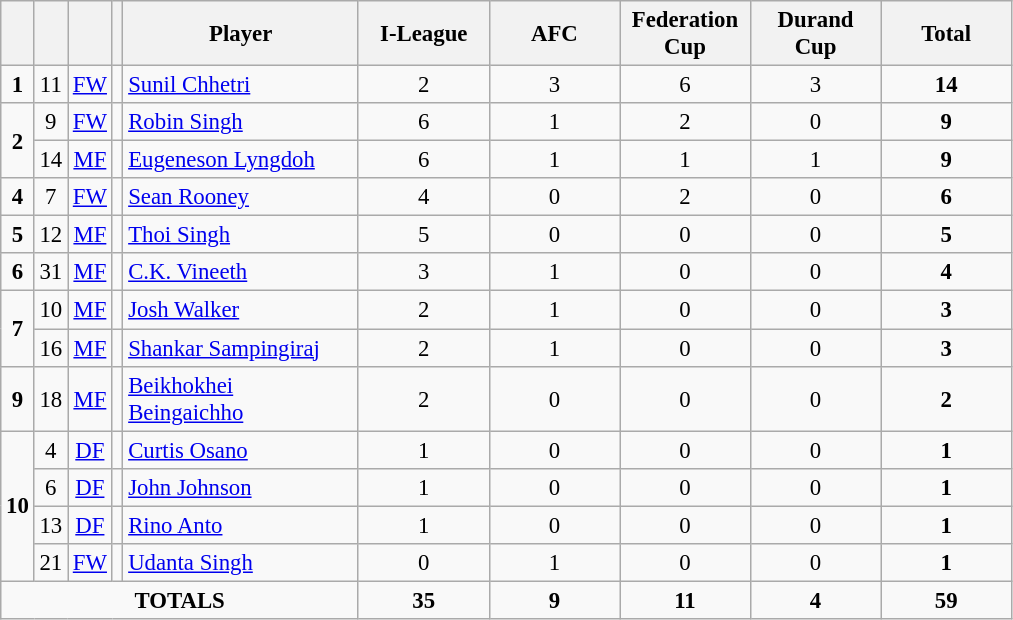<table class="wikitable" style="font-size: 95%; text-align: center;">
<tr>
<th rowspan=1 !width=15><strong></strong></th>
<th rowspan=1 !width=15><strong></strong></th>
<th rowspan=1 !width=15><strong></strong></th>
<th rowspan=1 !width=15><strong></strong></th>
<th width=150>Player</th>
<th width=80>I-League</th>
<th width=80>AFC</th>
<th width=80>Federation Cup</th>
<th width=80>Durand Cup</th>
<th width=80><strong>Total</strong></th>
</tr>
<tr>
<td rowspan=1><strong>1</strong></td>
<td>11</td>
<td><a href='#'>FW</a></td>
<td></td>
<td align=left><a href='#'>Sunil Chhetri</a></td>
<td>2</td>
<td>3</td>
<td>6</td>
<td>3</td>
<td><strong>14</strong></td>
</tr>
<tr>
<td rowspan=2><strong>2</strong></td>
<td>9</td>
<td><a href='#'>FW</a></td>
<td></td>
<td align=left><a href='#'>Robin Singh</a></td>
<td>6</td>
<td>1</td>
<td>2</td>
<td>0</td>
<td><strong>9</strong></td>
</tr>
<tr>
<td>14</td>
<td><a href='#'>MF</a></td>
<td></td>
<td align=left><a href='#'>Eugeneson Lyngdoh</a></td>
<td>6</td>
<td>1</td>
<td>1</td>
<td>1</td>
<td><strong>9</strong></td>
</tr>
<tr>
<td rowspan=1><strong>4</strong></td>
<td>7</td>
<td><a href='#'>FW</a></td>
<td></td>
<td align=left><a href='#'>Sean Rooney</a></td>
<td>4</td>
<td>0</td>
<td>2</td>
<td>0</td>
<td><strong>6</strong></td>
</tr>
<tr>
<td rowspan=1><strong>5</strong></td>
<td>12</td>
<td><a href='#'>MF</a></td>
<td></td>
<td align=left><a href='#'>Thoi Singh</a></td>
<td>5</td>
<td>0</td>
<td>0</td>
<td>0</td>
<td><strong>5</strong></td>
</tr>
<tr>
<td rowspan=1><strong>6</strong></td>
<td>31</td>
<td><a href='#'>MF</a></td>
<td></td>
<td align=left><a href='#'>C.K. Vineeth</a></td>
<td>3</td>
<td>1</td>
<td>0</td>
<td>0</td>
<td><strong>4</strong></td>
</tr>
<tr>
<td rowspan=2><strong>7</strong></td>
<td>10</td>
<td><a href='#'>MF</a></td>
<td></td>
<td align=left><a href='#'>Josh Walker</a></td>
<td>2</td>
<td>1</td>
<td>0</td>
<td>0</td>
<td><strong>3</strong></td>
</tr>
<tr>
<td>16</td>
<td><a href='#'>MF</a></td>
<td></td>
<td align=left><a href='#'>Shankar Sampingiraj</a></td>
<td>2</td>
<td>1</td>
<td>0</td>
<td>0</td>
<td><strong>3</strong></td>
</tr>
<tr>
<td rowspan=1><strong>9</strong></td>
<td>18</td>
<td><a href='#'>MF</a></td>
<td></td>
<td align=left><a href='#'>Beikhokhei Beingaichho</a></td>
<td>2</td>
<td>0</td>
<td>0</td>
<td>0</td>
<td><strong>2</strong></td>
</tr>
<tr>
<td rowspan=4><strong>10</strong></td>
<td>4</td>
<td><a href='#'>DF</a></td>
<td></td>
<td align=left><a href='#'>Curtis Osano</a></td>
<td>1</td>
<td>0</td>
<td>0</td>
<td>0</td>
<td><strong>1</strong></td>
</tr>
<tr>
<td>6</td>
<td><a href='#'>DF</a></td>
<td></td>
<td align=left><a href='#'>John Johnson</a></td>
<td>1</td>
<td>0</td>
<td>0</td>
<td>0</td>
<td><strong>1</strong></td>
</tr>
<tr>
<td>13</td>
<td><a href='#'>DF</a></td>
<td></td>
<td align=left><a href='#'>Rino Anto</a></td>
<td>1</td>
<td>0</td>
<td>0</td>
<td>0</td>
<td><strong>1</strong></td>
</tr>
<tr>
<td>21</td>
<td><a href='#'>FW</a></td>
<td></td>
<td align=left><a href='#'>Udanta Singh</a></td>
<td>0</td>
<td>1</td>
<td>0</td>
<td>0</td>
<td><strong>1</strong></td>
</tr>
<tr>
<td colspan=5><strong>TOTALS</strong></td>
<td><strong>35</strong></td>
<td><strong>9</strong></td>
<td><strong>11</strong></td>
<td><strong>4</strong></td>
<td><strong>59</strong></td>
</tr>
</table>
